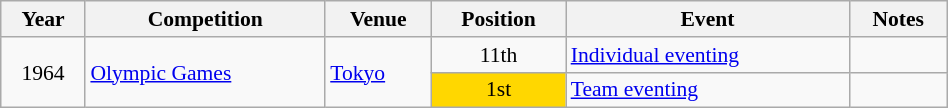<table class="wikitable" width=50% style="font-size:90%; text-align:center;">
<tr>
<th>Year</th>
<th>Competition</th>
<th>Venue</th>
<th>Position</th>
<th>Event</th>
<th>Notes</th>
</tr>
<tr>
<td rowspan=2>1964</td>
<td rowspan=2 align=left><a href='#'>Olympic Games</a></td>
<td rowspan=2 align=left> <a href='#'>Tokyo</a></td>
<td>11th</td>
<td align=left><a href='#'>Individual eventing</a></td>
<td></td>
</tr>
<tr>
<td bgcolor=gold>1st</td>
<td align=left><a href='#'>Team eventing</a></td>
<td></td>
</tr>
</table>
